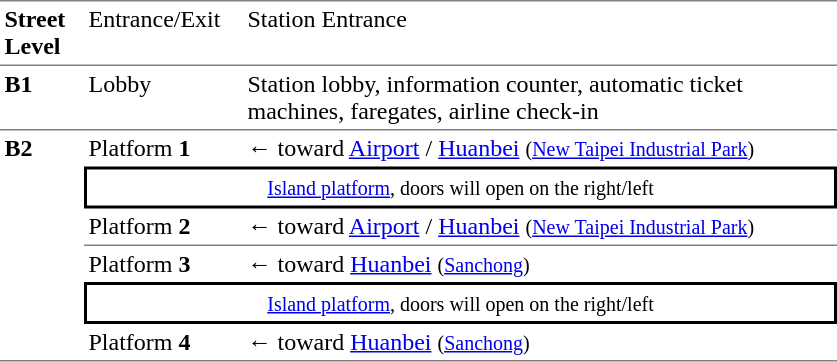<table table border=0 cellspacing=0 cellpadding=3>
<tr>
<td style="border-bottom:solid 1px gray;border-top:solid 1px gray;" width=50 valign=top><strong>Street Level</strong></td>
<td style="border-top:solid 1px gray;border-bottom:solid 1px gray;" width=100 valign=top>Entrance/Exit</td>
<td style="border-top:solid 1px gray;border-bottom:solid 1px gray;" width=390 valign=top>Station Entrance</td>
</tr>
<tr>
<td style="border-bottom:solid 1px gray;" valign=top><strong>B1</strong></td>
<td style="border-bottom:solid 1px gray;" valign=top>Lobby</td>
<td style="border-bottom:solid 1px gray;" valign=top>Station lobby, information counter, automatic ticket machines, faregates, airline check-in</td>
</tr>
<tr>
<td style="border-bottom:solid 1px gray;" rowspan=6 valign=top><strong>B2</strong></td>
<td>Platform <span><strong>1</strong></span></td>
<td>←  toward <a href='#'>Airport</a> / <a href='#'>Huanbei</a> <small>(<a href='#'>New Taipei Industrial Park</a>)</small></td>
</tr>
<tr>
<td style="border-top:solid 2px black;border-right:solid 2px black;border-left:solid 2px black;border-bottom:solid 2px black;text-align:center;" colspan=2><small><a href='#'>Island platform</a>, doors will open on the right/left</small></td>
</tr>
<tr>
<td style="border-bottom:solid 1px gray;">Platform <span><strong>2</strong></span></td>
<td style="border-bottom:solid 1px gray;">←   toward <a href='#'>Airport</a> / <a href='#'>Huanbei</a> <small>(<a href='#'>New Taipei Industrial Park</a>)</small></td>
</tr>
<tr>
<td>Platform <span><strong>3</strong></span></td>
<td>←  toward <a href='#'>Huanbei</a> <small>(<a href='#'>Sanchong</a>)</small></td>
</tr>
<tr>
<td style="border-top:solid 2px black;border-right:solid 2px black;border-left:solid 2px black;border-bottom:solid 2px black;text-align:center;" colspan=2><small><a href='#'>Island platform</a>, doors will open on the right/left</small></td>
</tr>
<tr>
<td style="border-bottom:solid 1px gray;">Platform <span><strong>4</strong></span></td>
<td style="border-bottom:solid 1px gray;">←  toward <a href='#'>Huanbei</a> <small>(<a href='#'>Sanchong</a>)</small></td>
</tr>
</table>
